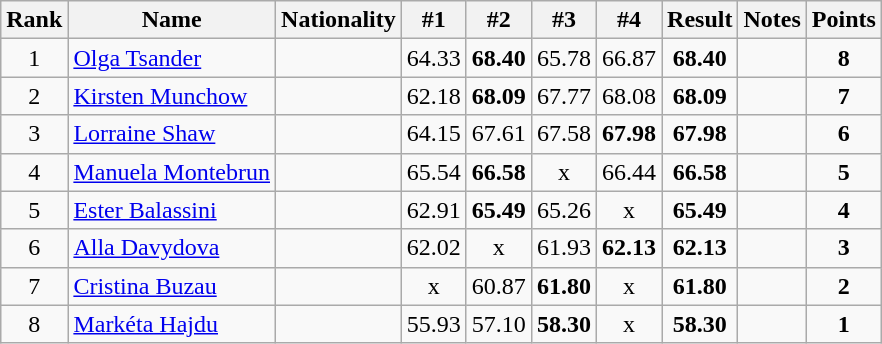<table class="wikitable sortable" style="text-align:center">
<tr>
<th>Rank</th>
<th>Name</th>
<th>Nationality</th>
<th>#1</th>
<th>#2</th>
<th>#3</th>
<th>#4</th>
<th>Result</th>
<th>Notes</th>
<th>Points</th>
</tr>
<tr>
<td>1</td>
<td align=left><a href='#'>Olga Tsander</a></td>
<td align=left></td>
<td>64.33</td>
<td><strong>68.40</strong></td>
<td>65.78</td>
<td>66.87</td>
<td><strong>68.40</strong></td>
<td></td>
<td><strong>8</strong></td>
</tr>
<tr>
<td>2</td>
<td align=left><a href='#'>Kirsten Munchow</a></td>
<td align=left></td>
<td>62.18</td>
<td><strong>68.09</strong></td>
<td>67.77</td>
<td>68.08</td>
<td><strong>68.09</strong></td>
<td></td>
<td><strong>7</strong></td>
</tr>
<tr>
<td>3</td>
<td align=left><a href='#'>Lorraine Shaw</a></td>
<td align=left></td>
<td>64.15</td>
<td>67.61</td>
<td>67.58</td>
<td><strong>67.98</strong></td>
<td><strong>67.98</strong></td>
<td></td>
<td><strong>6</strong></td>
</tr>
<tr>
<td>4</td>
<td align=left><a href='#'>Manuela Montebrun</a></td>
<td align=left></td>
<td>65.54</td>
<td><strong>66.58</strong></td>
<td>x</td>
<td>66.44</td>
<td><strong>66.58</strong></td>
<td></td>
<td><strong>5</strong></td>
</tr>
<tr>
<td>5</td>
<td align=left><a href='#'>Ester Balassini</a></td>
<td align=left></td>
<td>62.91</td>
<td><strong>65.49</strong></td>
<td>65.26</td>
<td>x</td>
<td><strong>65.49</strong></td>
<td></td>
<td><strong>4</strong></td>
</tr>
<tr>
<td>6</td>
<td align=left><a href='#'>Alla Davydova</a></td>
<td align=left></td>
<td>62.02</td>
<td>x</td>
<td>61.93</td>
<td><strong>62.13</strong></td>
<td><strong>62.13</strong></td>
<td></td>
<td><strong>3</strong></td>
</tr>
<tr>
<td>7</td>
<td align=left><a href='#'>Cristina Buzau</a></td>
<td align=left></td>
<td>x</td>
<td>60.87</td>
<td><strong>61.80</strong></td>
<td>x</td>
<td><strong>61.80</strong></td>
<td></td>
<td><strong>2</strong></td>
</tr>
<tr>
<td>8</td>
<td align=left><a href='#'>Markéta Hajdu</a></td>
<td align=left></td>
<td>55.93</td>
<td>57.10</td>
<td><strong>58.30</strong></td>
<td>x</td>
<td><strong>58.30</strong></td>
<td></td>
<td><strong>1</strong></td>
</tr>
</table>
